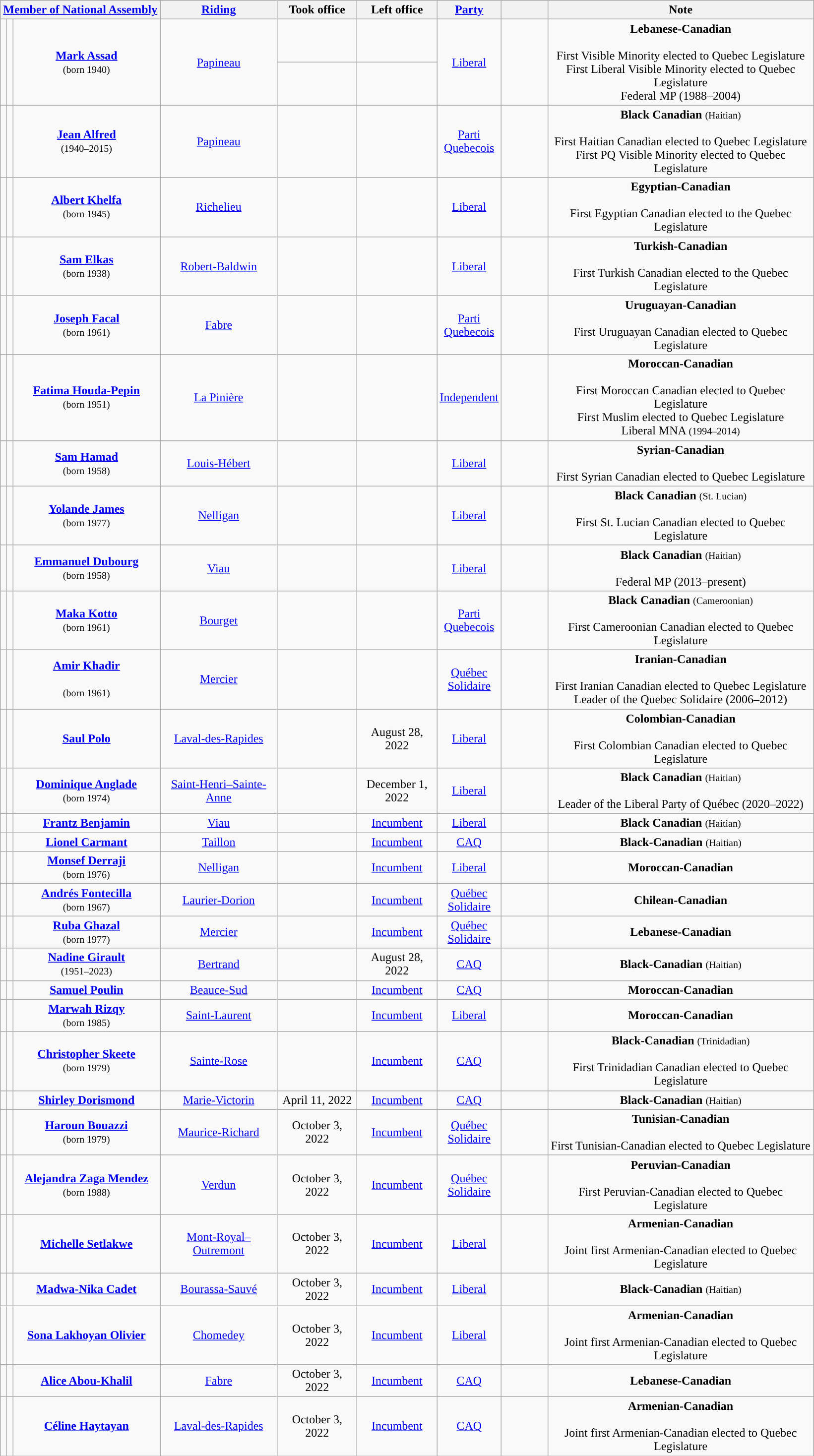<table class="wikitable sortable plainrowheaders" style="text-align: center;">
<tr>
<th colspan="3" class=unsortable><a href='#'>Member of National Assembly</a></th>
<th scope="col" width=150px><a href='#'>Riding</a></th>
<th scope="col" width=100px>Took office</th>
<th scope="col" width=100px>Left office</th>
<th scope="col" width=70px><a href='#'>Party</a></th>
<th scope="col" class=unsortable width=55px></th>
<th scope="col" class=unsortable width=350px>Note</th>
</tr>
<tr>
<td rowspan="2" style="background:"></td>
<td rowspan="2"></td>
<td rowspan="2"><strong><a href='#'>Mark Assad</a></strong><br><small>(born 1940)</small></td>
<td rowspan="2"><a href='#'>Papineau</a></td>
<td rowspan="1"></td>
<td rowspan="1"></td>
<td rowspan="2"><a href='#'>Liberal</a></td>
<td rowspan="2"></td>
<td rowspan="2"><strong>Lebanese-Canadian</strong><br><br>First Visible Minority elected to Quebec Legislature <br> First Liberal Visible Minority elected to Quebec Legislature <br> Federal MP (1988–2004)</td>
</tr>
<tr>
<td rowspan="1"></td>
<td rowspan="1"></td>
</tr>
<tr>
<td rowspan="1" style="background:"></td>
<td rowspan="1"></td>
<td rowspan="1"><strong><a href='#'>Jean Alfred</a></strong><br><small>(1940–2015)</small></td>
<td rowspan="1"><a href='#'>Papineau</a></td>
<td rowspan="1"></td>
<td rowspan="1"></td>
<td rowspan="1"><a href='#'>Parti Quebecois</a></td>
<td rowspan="1"></td>
<td rowspan="1"><strong>Black Canadian</strong> <small>(Haitian)</small><br><br>First Haitian Canadian elected to Quebec Legislature <br> First PQ Visible Minority elected to Quebec Legislature</td>
</tr>
<tr>
<td rowspan="1" style="background:"></td>
<td rowspan="1"></td>
<td rowspan="1"><strong><a href='#'>Albert Khelfa</a></strong><br><small>(born 1945)</small></td>
<td rowspan="1"><a href='#'>Richelieu</a></td>
<td rowspan="1"></td>
<td rowspan="1"></td>
<td rowspan="1"><a href='#'>Liberal</a></td>
<td rowspan="1"></td>
<td rowspan="1"><strong>Egyptian-Canadian</strong><br><br>First Egyptian Canadian elected to the Quebec Legislature</td>
</tr>
<tr>
<td rowspan="1" style="background:"></td>
<td rowspan="1"></td>
<td rowspan="1"><strong><a href='#'>Sam Elkas</a></strong><br><small>(born 1938)</small></td>
<td rowspan="1"><a href='#'>Robert-Baldwin</a></td>
<td rowspan="1"></td>
<td rowspan="1"></td>
<td rowspan="1"><a href='#'>Liberal</a></td>
<td rowspan="1"></td>
<td rowspan="1"><strong>Turkish-Canadian</strong><br><br>First Turkish Canadian elected to the Quebec Legislature</td>
</tr>
<tr>
<td rowspan="1" style="background:"></td>
<td rowspan="1"></td>
<td rowspan="1"><strong><a href='#'>Joseph Facal</a></strong><br><small>(born 1961)</small></td>
<td rowspan="1"><a href='#'>Fabre</a></td>
<td rowspan="1"></td>
<td rowspan="1"></td>
<td rowspan="1"><a href='#'>Parti Quebecois</a></td>
<td rowspan="1"></td>
<td rowspan="1"><strong>Uruguayan-Canadian</strong><br><br>First Uruguayan Canadian elected to Quebec Legislature</td>
</tr>
<tr>
<td rowspan="1" style="background:"></td>
<td rowspan="1"></td>
<td rowspan="1"><strong><a href='#'>Fatima Houda-Pepin</a></strong><br><small>(born 1951)</small></td>
<td rowspan="1"><a href='#'>La Pinière</a></td>
<td rowspan="1"></td>
<td rowspan="1"></td>
<td rowspan="1"><a href='#'>Independent</a></td>
<td rowspan="1"></td>
<td rowspan="1"><strong>Moroccan-Canadian</strong><br><br>First Moroccan Canadian elected to Quebec Legislature <br> First Muslim elected to Quebec Legislature <br> Liberal MNA <small>(1994–2014)</small></td>
</tr>
<tr>
<td rowspan="1" style="background:"></td>
<td rowspan="1"></td>
<td rowspan="1"><strong><a href='#'>Sam Hamad</a></strong><br><small>(born 1958)</small></td>
<td rowspan="1"><a href='#'>Louis-Hébert</a></td>
<td rowspan="1"></td>
<td rowspan="1"></td>
<td rowspan="1"><a href='#'>Liberal</a></td>
<td rowspan="1"></td>
<td rowspan="1"><strong>Syrian-Canadian</strong><br><br>First Syrian Canadian elected to Quebec Legislature</td>
</tr>
<tr>
<td rowspan="1" style="background:"></td>
<td rowspan="1"></td>
<td rowspan="1"><strong><a href='#'>Yolande James</a></strong><br><small>(born 1977)</small></td>
<td rowspan="1"><a href='#'>Nelligan</a></td>
<td rowspan="1"></td>
<td rowspan="1"></td>
<td rowspan="1"><a href='#'>Liberal</a></td>
<td rowspan="1"></td>
<td rowspan="1"><strong>Black Canadian</strong> <small>(St. Lucian)</small><br><br>First St. Lucian Canadian elected to Quebec Legislature</td>
</tr>
<tr>
<td rowspan="1" style="background:"></td>
<td rowspan="1"></td>
<td rowspan="1"><strong><a href='#'>Emmanuel Dubourg</a></strong><br><small>(born 1958)</small></td>
<td rowspan="1"><a href='#'>Viau</a></td>
<td rowspan="1"></td>
<td rowspan="1"></td>
<td rowspan="1"><a href='#'>Liberal</a></td>
<td rowspan="1"></td>
<td rowspan="1"><strong>Black Canadian</strong> <small>(Haitian)</small><br><br>Federal MP (2013–present)</td>
</tr>
<tr>
<td rowspan="1" style="background:"></td>
<td rowspan="1"></td>
<td rowspan="1"><strong><a href='#'>Maka Kotto</a></strong><br><small>(born 1961)</small></td>
<td rowspan="1"><a href='#'>Bourget</a></td>
<td rowspan="1"></td>
<td rowspan="1"></td>
<td rowspan="1"><a href='#'>Parti Quebecois</a></td>
<td rowspan="1"></td>
<td rowspan="1"><strong>Black Canadian</strong> <small>(Cameroonian)</small><br><br>First Cameroonian Canadian elected to Quebec Legislature</td>
</tr>
<tr>
<td rowspan="1" style="background:"></td>
<td rowspan="1"></td>
<td rowspan="1"><strong><a href='#'>Amir Khadir</a></strong><br><small></small><br><small>(born 1961)</small></td>
<td rowspan="1"><a href='#'>Mercier</a></td>
<td rowspan="1"></td>
<td rowspan="1"></td>
<td rowspan="1"><a href='#'>Québec Solidaire</a></td>
<td rowspan="1"></td>
<td rowspan="1"><strong>Iranian-Canadian</strong><br><br>First Iranian Canadian elected to Quebec Legislature <br> Leader of the Quebec Solidaire (2006–2012)</td>
</tr>
<tr>
<td rowspan="1" style="background:"></td>
<td rowspan="1"></td>
<td rowspan="1"><strong><a href='#'>Saul Polo</a></strong></td>
<td rowspan="1"><a href='#'>Laval-des-Rapides</a></td>
<td rowspan="1"></td>
<td rowspan="1">August 28, 2022</td>
<td rowspan="1"><a href='#'>Liberal</a></td>
<td rowspan="1"></td>
<td rowspan="1"><strong>Colombian-Canadian</strong><br><br>First Colombian Canadian elected to Quebec Legislature</td>
</tr>
<tr>
<td rowspan="1" style="background:"></td>
<td rowspan="1"></td>
<td rowspan="1"><strong><a href='#'>Dominique Anglade</a></strong><br><small>(born 1974)</small></td>
<td rowspan="1"><a href='#'>Saint-Henri–Sainte-Anne</a></td>
<td rowspan="1"></td>
<td rowspan="1">December 1, 2022</td>
<td rowspan="1"><a href='#'>Liberal</a></td>
<td rowspan="1"></td>
<td rowspan="1"><strong>Black Canadian</strong> <small>(Haitian)</small><br><br> Leader of the Liberal Party of Québec (2020–2022)</td>
</tr>
<tr>
<td rowspan="1" style="background:"></td>
<td rowspan="1"></td>
<td rowspan="1"><strong><a href='#'>Frantz Benjamin</a></strong></td>
<td rowspan="1"><a href='#'>Viau</a></td>
<td rowspan="1"></td>
<td rowspan="1"><a href='#'>Incumbent</a></td>
<td rowspan="1"><a href='#'>Liberal</a></td>
<td rowspan="1"></td>
<td rowspan="1"><strong>Black Canadian</strong> <small>(Haitian)</small></td>
</tr>
<tr>
<td rowspan="1" style="background:"></td>
<td rowspan="1"></td>
<td rowspan="1"><strong><a href='#'>Lionel Carmant</a></strong></td>
<td rowspan="1"><a href='#'>Taillon</a></td>
<td rowspan="1"></td>
<td rowspan="1"><a href='#'>Incumbent</a></td>
<td rowspan="1"><a href='#'>CAQ</a></td>
<td rowspan="1"></td>
<td rowspan="1"><strong>Black-Canadian</strong> <small>(Haitian)</small></td>
</tr>
<tr>
<td rowspan="1" style="background:"></td>
<td rowspan="1"></td>
<td rowspan="1"><strong><a href='#'>Monsef Derraji</a></strong><br><small>(born 1976)</small></td>
<td rowspan="1"><a href='#'>Nelligan</a></td>
<td rowspan="1"></td>
<td rowspan="1"><a href='#'>Incumbent</a></td>
<td rowspan="1"><a href='#'>Liberal</a></td>
<td rowspan="1"></td>
<td rowspan="1"><strong>Moroccan-Canadian</strong></td>
</tr>
<tr>
<td rowspan="1" style="background:"></td>
<td rowspan="1"></td>
<td rowspan="1"><strong><a href='#'>Andrés Fontecilla</a></strong><br><small>(born 1967)</small></td>
<td rowspan="1"><a href='#'>Laurier-Dorion</a></td>
<td rowspan="1"></td>
<td rowspan="1"><a href='#'>Incumbent</a></td>
<td rowspan="1"><a href='#'>Québec Solidaire</a></td>
<td rowspan="1"></td>
<td rowspan="1"><strong>Chilean-Canadian</strong></td>
</tr>
<tr>
<td rowspan="1" style="background:"></td>
<td rowspan="1"></td>
<td rowspan="1"><strong><a href='#'>Ruba Ghazal</a></strong><br><small>(born 1977)</small></td>
<td rowspan="1"><a href='#'>Mercier</a></td>
<td rowspan="1"></td>
<td rowspan="1"><a href='#'>Incumbent</a></td>
<td rowspan="1"><a href='#'>Québec Solidaire</a></td>
<td rowspan="1"></td>
<td rowspan="1"><strong>Lebanese-Canadian</strong></td>
</tr>
<tr>
<td rowspan="1" style="background:"></td>
<td rowspan="1"></td>
<td rowspan="1"><strong><a href='#'>Nadine Girault</a></strong><br><small>(1951–2023)</small></td>
<td rowspan="1"><a href='#'>Bertrand</a></td>
<td rowspan="1"></td>
<td rowspan="1">August 28, 2022</td>
<td rowspan="1"><a href='#'>CAQ</a></td>
<td rowspan="1"></td>
<td rowspan="1"><strong>Black-Canadian</strong> <small>(Haitian)</small></td>
</tr>
<tr>
<td rowspan="1" style="background:"></td>
<td rowspan="1"></td>
<td rowspan="1"><strong><a href='#'>Samuel Poulin</a></strong></td>
<td rowspan="1"><a href='#'>Beauce-Sud</a></td>
<td rowspan="1"></td>
<td rowspan="1"><a href='#'>Incumbent</a></td>
<td rowspan="1"><a href='#'>CAQ</a></td>
<td rowspan="1"></td>
<td rowspan="1"><strong>Moroccan-Canadian</strong></td>
</tr>
<tr>
<td rowspan="1" style="background:"></td>
<td rowspan="1"></td>
<td rowspan="1"><strong><a href='#'>Marwah Rizqy</a></strong><br><small>(born 1985)</small></td>
<td rowspan="1"><a href='#'>Saint-Laurent</a></td>
<td rowspan="1"></td>
<td rowspan="1"><a href='#'>Incumbent</a></td>
<td rowspan="1"><a href='#'>Liberal</a></td>
<td rowspan="1"></td>
<td rowspan="1"><strong>Moroccan-Canadian</strong></td>
</tr>
<tr>
<td rowspan="1" style="background:"></td>
<td rowspan="1"></td>
<td rowspan="1"><strong><a href='#'>Christopher Skeete</a></strong><br><small>(born 1979)</small></td>
<td rowspan="1"><a href='#'>Sainte-Rose</a></td>
<td rowspan="1"></td>
<td rowspan="1"><a href='#'>Incumbent</a></td>
<td rowspan="1"><a href='#'>CAQ</a></td>
<td rowspan="1"></td>
<td rowspan="1"><strong>Black-Canadian</strong> <small>(Trinidadian)</small><br><br>First Trinidadian Canadian elected to Quebec Legislature</td>
</tr>
<tr>
<td rowspan="1" style="background:"></td>
<td rowspan="1"></td>
<td><strong><a href='#'>Shirley Dorismond</a></strong></td>
<td><a href='#'>Marie-Victorin</a></td>
<td>April 11, 2022</td>
<td rowspan="1"><a href='#'>Incumbent</a></td>
<td rowspan="1"><a href='#'>CAQ</a></td>
<td></td>
<td rowspan="1"><strong>Black-Canadian</strong> <small>(Haitian)</small></td>
</tr>
<tr>
<td rowspan="1" style="background:"></td>
<td rowspan="1"></td>
<td><strong><a href='#'>Haroun Bouazzi</a></strong><br><small>(born 1979)</small></td>
<td><a href='#'>Maurice-Richard</a></td>
<td>October 3, 2022</td>
<td rowspan="1"><a href='#'>Incumbent</a></td>
<td rowspan="1"><a href='#'>Québec Solidaire</a></td>
<td></td>
<td rowspan="1"><strong>Tunisian-Canadian</strong><br><br>First Tunisian-Canadian elected to Quebec Legislature</td>
</tr>
<tr>
<td rowspan="1" style="background:"></td>
<td rowspan="1"></td>
<td><strong><a href='#'>Alejandra Zaga Mendez</a></strong><br><small>(born 1988)</small></td>
<td><a href='#'>Verdun</a></td>
<td>October 3, 2022</td>
<td rowspan="1"><a href='#'>Incumbent</a></td>
<td rowspan="1"><a href='#'>Québec Solidaire</a></td>
<td></td>
<td rowspan="1"><strong>Peruvian-Canadian</strong><br><br>First Peruvian-Canadian elected to Quebec Legislature</td>
</tr>
<tr>
<td rowspan="1" style="background:"></td>
<td rowspan="1"></td>
<td><strong><a href='#'>Michelle Setlakwe</a></strong></td>
<td><a href='#'>Mont-Royal–Outremont</a></td>
<td>October 3, 2022</td>
<td rowspan="1"><a href='#'>Incumbent</a></td>
<td rowspan="1"><a href='#'>Liberal</a></td>
<td></td>
<td rowspan="1"><strong>Armenian-Canadian</strong><br><br>Joint first Armenian-Canadian elected to Quebec Legislature</td>
</tr>
<tr>
<td rowspan="1" style="background:"></td>
<td rowspan="1"></td>
<td><strong><a href='#'>Madwa-Nika Cadet</a></strong></td>
<td><a href='#'>Bourassa-Sauvé</a></td>
<td>October 3, 2022</td>
<td rowspan="1"><a href='#'>Incumbent</a></td>
<td rowspan="1"><a href='#'>Liberal</a></td>
<td></td>
<td rowspan="1"><strong>Black-Canadian</strong> <small>(Haitian)</small></td>
</tr>
<tr>
<td rowspan="1" style="background:"></td>
<td rowspan="1"></td>
<td><strong><a href='#'>Sona Lakhoyan Olivier</a></strong></td>
<td><a href='#'>Chomedey</a></td>
<td>October 3, 2022</td>
<td rowspan="1"><a href='#'>Incumbent</a></td>
<td rowspan="1"><a href='#'>Liberal</a></td>
<td></td>
<td rowspan="1"><strong>Armenian-Canadian</strong><br><br>Joint first Armenian-Canadian elected to Quebec Legislature</td>
</tr>
<tr>
<td rowspan="1" style="background:"></td>
<td rowspan="1"></td>
<td><strong><a href='#'>Alice Abou-Khalil</a></strong></td>
<td><a href='#'>Fabre</a></td>
<td>October 3, 2022</td>
<td rowspan="1"><a href='#'>Incumbent</a></td>
<td rowspan="1"><a href='#'>CAQ</a></td>
<td></td>
<td rowspan="1"><strong>Lebanese-Canadian</strong></td>
</tr>
<tr>
<td rowspan="1" style="background:"></td>
<td rowspan="1"></td>
<td><strong><a href='#'>Céline Haytayan</a></strong></td>
<td rowspan="1"><a href='#'>Laval-des-Rapides</a></td>
<td>October 3, 2022</td>
<td rowspan="1"><a href='#'>Incumbent</a></td>
<td rowspan="1"><a href='#'>CAQ</a></td>
<td></td>
<td rowspan="1"><strong>Armenian-Canadian</strong><br><br>Joint first Armenian-Canadian elected to Quebec Legislature</td>
</tr>
</table>
